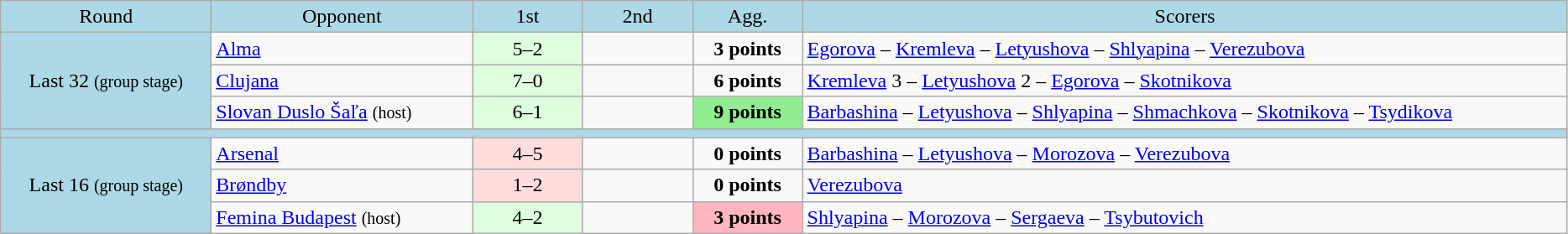<table class="wikitable" style="text-align:center">
<tr bgcolor=lightblue>
<td width=160px>Round</td>
<td width=200px>Opponent</td>
<td width=80px>1st</td>
<td width=80px>2nd</td>
<td width=80px>Agg.</td>
<td width=600px>Scorers</td>
</tr>
<tr>
<td rowspan=3 bgcolor=lightblue>Last 32 <small>(group stage)</small></td>
<td align=left> <a href='#'>Alma</a></td>
<td bgcolor="#ddffdd">5–2</td>
<td></td>
<td><strong>3 points</strong></td>
<td align=left><a href='#'>Egorova</a> – <a href='#'>Kremleva</a> – <a href='#'>Letyushova</a> – <a href='#'>Shlyapina</a> – <a href='#'>Verezubova</a></td>
</tr>
<tr>
<td align=left> <a href='#'>Clujana</a></td>
<td bgcolor="#ddffdd">7–0</td>
<td></td>
<td><strong>6 points</strong></td>
<td align=left><a href='#'>Kremleva</a> 3 – <a href='#'>Letyushova</a> 2 – <a href='#'>Egorova</a> – <a href='#'>Skotnikova</a></td>
</tr>
<tr>
<td align=left> <a href='#'>Slovan Duslo Šaľa</a> <small>(host)</small></td>
<td bgcolor="#ddffdd">6–1</td>
<td></td>
<td bgcolor=lightgreen><strong>9 points</strong></td>
<td align=left><a href='#'>Barbashina</a> – <a href='#'>Letyushova</a> – <a href='#'>Shlyapina</a> – <a href='#'>Shmachkova</a> – <a href='#'>Skotnikova</a> – <a href='#'>Tsydikova</a></td>
</tr>
<tr bgcolor=lightblue>
<td colspan=6></td>
</tr>
<tr>
<td rowspan=3 bgcolor=lightblue>Last 16 <small>(group stage)</small></td>
<td align=left> <a href='#'>Arsenal</a></td>
<td bgcolor="#ffdddd">4–5</td>
<td></td>
<td><strong>0 points</strong></td>
<td align=left><a href='#'>Barbashina</a> – <a href='#'>Letyushova</a> – <a href='#'>Morozova</a> – <a href='#'>Verezubova</a></td>
</tr>
<tr>
<td align=left> <a href='#'>Brøndby</a></td>
<td bgcolor="#ffdddd">1–2</td>
<td></td>
<td><strong>0 points</strong></td>
<td align=left><a href='#'>Verezubova</a></td>
</tr>
<tr>
<td align=left> <a href='#'>Femina Budapest</a> <small>(host)</small></td>
<td bgcolor="#ddffdd">4–2</td>
<td></td>
<td bgcolor=lightpink><strong>3 points</strong></td>
<td align=left><a href='#'>Shlyapina</a> – <a href='#'>Morozova</a> – <a href='#'>Sergaeva</a> – <a href='#'>Tsybutovich</a></td>
</tr>
</table>
